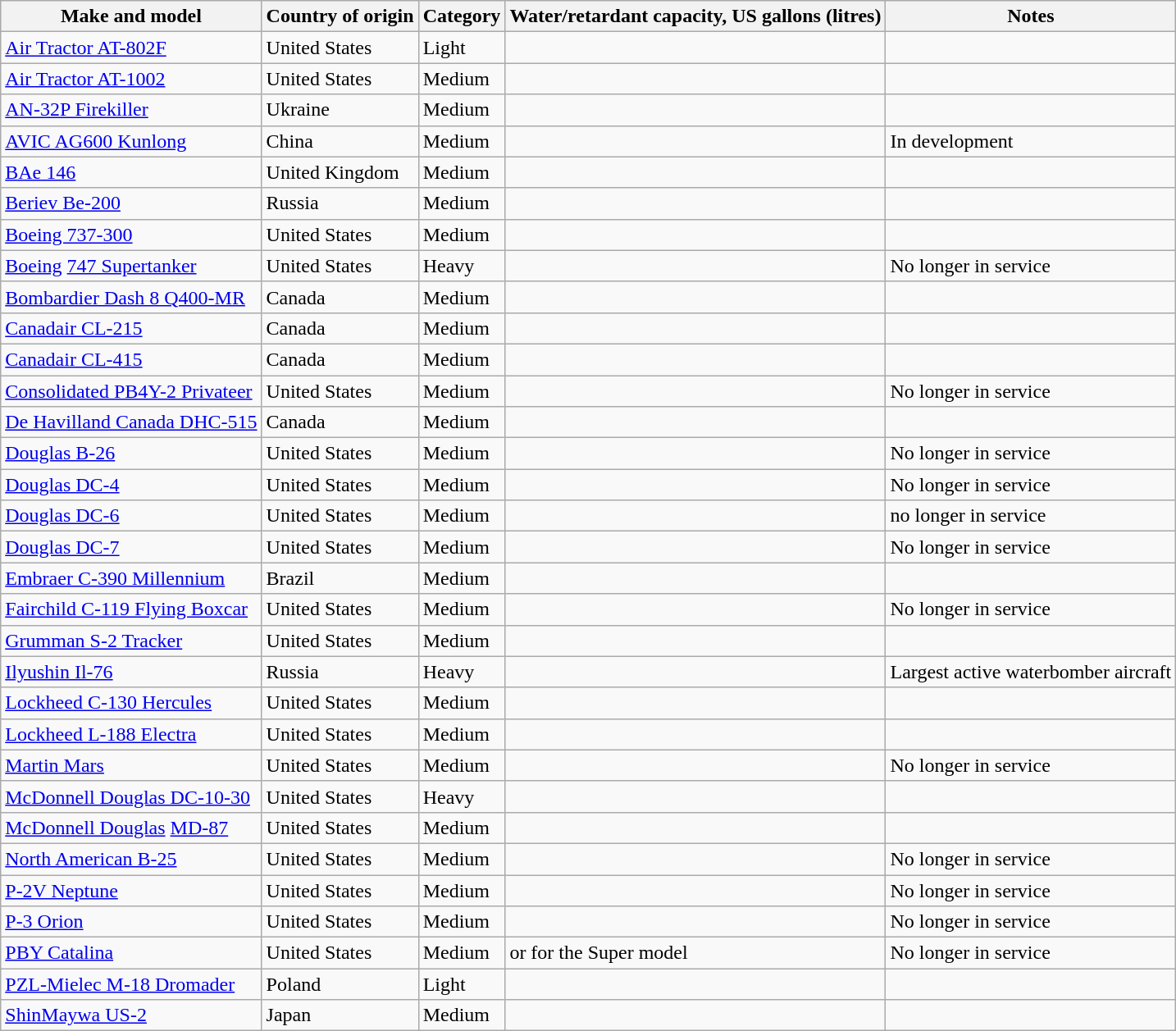<table class="wikitable sortable">
<tr>
<th data-sort-type=text>Make and model</th>
<th data-sort-type=text>Country of origin</th>
<th data-sort-type=number>Category</th>
<th data-sort-type=number>Water/retardant capacity, US gallons (litres)</th>
<th class="unsortable">Notes</th>
</tr>
<tr>
<td><a href='#'>Air Tractor AT-802F</a></td>
<td>United States</td>
<td data-sort-value="0">Light</td>
<td></td>
<td></td>
</tr>
<tr>
<td><a href='#'>Air Tractor AT-1002</a></td>
<td>United States</td>
<td data-sort-value="1">Medium</td>
<td></td>
<td></td>
</tr>
<tr>
<td><a href='#'>AN-32P Firekiller</a></td>
<td>Ukraine</td>
<td data-sort-value="1">Medium</td>
<td></td>
<td></td>
</tr>
<tr>
<td><a href='#'>AVIC AG600 Kunlong</a></td>
<td>China</td>
<td data-sort-value="1">Medium</td>
<td></td>
<td>In development</td>
</tr>
<tr>
<td><a href='#'>BAe 146</a></td>
<td>United Kingdom</td>
<td data-sort-value="1">Medium</td>
<td></td>
<td></td>
</tr>
<tr>
<td><a href='#'>Beriev Be-200</a></td>
<td>Russia</td>
<td data-sort-value="1">Medium</td>
<td></td>
<td></td>
</tr>
<tr>
<td><a href='#'>Boeing 737-300</a></td>
<td>United States</td>
<td data-sort-value="1">Medium</td>
<td></td>
<td></td>
</tr>
<tr>
<td><a href='#'>Boeing</a> <a href='#'>747 Supertanker</a></td>
<td>United States</td>
<td data-sort-value="3">Heavy</td>
<td></td>
<td>No longer in service</td>
</tr>
<tr>
<td><a href='#'>Bombardier Dash 8 Q400-MR</a></td>
<td>Canada</td>
<td data-sort-value="1">Medium</td>
<td></td>
<td></td>
</tr>
<tr>
<td><a href='#'>Canadair CL-215</a></td>
<td>Canada</td>
<td data-sort-value="1">Medium</td>
<td></td>
<td></td>
</tr>
<tr>
<td><a href='#'>Canadair CL-415</a></td>
<td>Canada</td>
<td data-sort-value="1">Medium</td>
<td></td>
<td></td>
</tr>
<tr>
<td><a href='#'>Consolidated PB4Y-2 Privateer</a></td>
<td>United States</td>
<td data-sort-value="1">Medium</td>
<td></td>
<td>No longer in service</td>
</tr>
<tr>
<td><a href='#'>De Havilland Canada DHC-515</a></td>
<td>Canada</td>
<td data-sort-value="1">Medium</td>
<td></td>
<td></td>
</tr>
<tr>
<td><a href='#'>Douglas B-26</a></td>
<td>United States</td>
<td data-sort-value="1">Medium</td>
<td></td>
<td>No longer in service</td>
</tr>
<tr>
<td><a href='#'>Douglas DC-4</a></td>
<td>United States</td>
<td data-sort-value="1">Medium</td>
<td></td>
<td>No longer in service</td>
</tr>
<tr>
<td><a href='#'>Douglas DC-6</a></td>
<td>United States</td>
<td data-sort-value="1">Medium</td>
<td></td>
<td>no longer in service</td>
</tr>
<tr>
<td><a href='#'>Douglas DC-7</a></td>
<td>United States</td>
<td data-sort-value="1">Medium</td>
<td></td>
<td>No longer in service</td>
</tr>
<tr>
<td><a href='#'>Embraer C-390 Millennium</a></td>
<td>Brazil</td>
<td data-sort-value="1">Medium</td>
<td></td>
<td></td>
</tr>
<tr>
<td><a href='#'>Fairchild C-119 Flying Boxcar</a></td>
<td>United States</td>
<td data-sort-value="1">Medium</td>
<td></td>
<td>No longer in service</td>
</tr>
<tr>
<td><a href='#'>Grumman S-2 Tracker</a></td>
<td>United States</td>
<td data-sort-value="1">Medium</td>
<td></td>
<td></td>
</tr>
<tr>
<td><a href='#'>Ilyushin Il-76</a></td>
<td>Russia</td>
<td data-sort-value="2">Heavy</td>
<td></td>
<td>Largest active waterbomber aircraft</td>
</tr>
<tr>
<td><a href='#'>Lockheed C-130 Hercules</a></td>
<td>United States</td>
<td data-sort-value="1">Medium</td>
<td></td>
<td></td>
</tr>
<tr>
<td><a href='#'>Lockheed L-188 Electra</a></td>
<td>United States</td>
<td data-sort-value="1">Medium</td>
<td></td>
<td></td>
</tr>
<tr>
<td><a href='#'>Martin Mars</a></td>
<td>United States</td>
<td data-sort-value="1">Medium</td>
<td></td>
<td>No longer in service</td>
</tr>
<tr>
<td><a href='#'>McDonnell Douglas DC-10-30</a></td>
<td>United States</td>
<td data-sort-value="2">Heavy</td>
<td></td>
<td></td>
</tr>
<tr>
<td><a href='#'>McDonnell Douglas</a> <a href='#'>MD-87</a></td>
<td>United States</td>
<td data-sort-value="1">Medium</td>
<td></td>
<td></td>
</tr>
<tr>
<td><a href='#'>North American B-25</a></td>
<td>United States</td>
<td data-sort-value="1">Medium</td>
<td></td>
<td>No longer in service</td>
</tr>
<tr>
<td><a href='#'>P-2V Neptune</a></td>
<td>United States</td>
<td data-sort-value="1">Medium</td>
<td></td>
<td>No longer in service</td>
</tr>
<tr>
<td><a href='#'>P-3 Orion</a></td>
<td>United States</td>
<td data-sort-value="1">Medium</td>
<td></td>
<td>No longer in service</td>
</tr>
<tr>
<td><a href='#'>PBY Catalina</a></td>
<td>United States</td>
<td data-sort-value="1">Medium</td>
<td> or  for the Super model</td>
<td>No longer in service</td>
</tr>
<tr>
<td><a href='#'>PZL-Mielec M-18 Dromader</a></td>
<td>Poland</td>
<td data-sort-value="0">Light</td>
<td></td>
</tr>
<tr>
<td><a href='#'>ShinMaywa US-2</a></td>
<td>Japan</td>
<td data-sort-value="1">Medium</td>
<td></td>
<td></td>
</tr>
</table>
